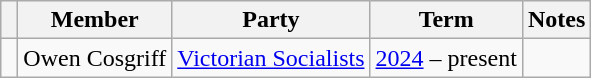<table class="wikitable" style="text-align:center">
<tr>
<th></th>
<th>Member</th>
<th>Party</th>
<th>Term</th>
<th>Notes</th>
</tr>
<tr>
<td> </td>
<td>Owen Cosgriff</td>
<td><a href='#'>Victorian Socialists</a></td>
<td><a href='#'>2024</a>  – present</td>
<td></td>
</tr>
</table>
